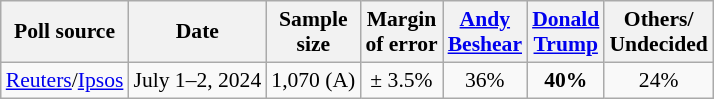<table class="wikitable sortable mw-datatable" style="text-align:center;font-size:90%;line-height:17px">
<tr>
<th>Poll source</th>
<th>Date</th>
<th>Sample<br>size</th>
<th>Margin<br>of error</th>
<th class="unsortable"><a href='#'>Andy<br>Beshear</a><br><small></small></th>
<th class="unsortable"><a href='#'>Donald<br>Trump</a><br><small></small></th>
<th class="unsortable">Others/<br>Undecided</th>
</tr>
<tr>
<td><a href='#'>Reuters</a>/<a href='#'>Ipsos</a></td>
<td>July 1–2, 2024</td>
<td>1,070 (A)</td>
<td>± 3.5%</td>
<td>36%</td>
<td><strong>40%</strong></td>
<td>24%</td>
</tr>
</table>
